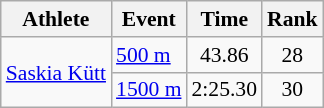<table class="wikitable" style="font-size:90%">
<tr>
<th>Athlete</th>
<th>Event</th>
<th>Time</th>
<th>Rank</th>
</tr>
<tr align=center>
<td align=left rowspan=2><a href='#'>Saskia Kütt</a></td>
<td align=left><a href='#'>500 m</a></td>
<td>43.86</td>
<td>28</td>
</tr>
<tr align=center>
<td align=left><a href='#'>1500 m</a></td>
<td>2:25.30</td>
<td>30</td>
</tr>
</table>
